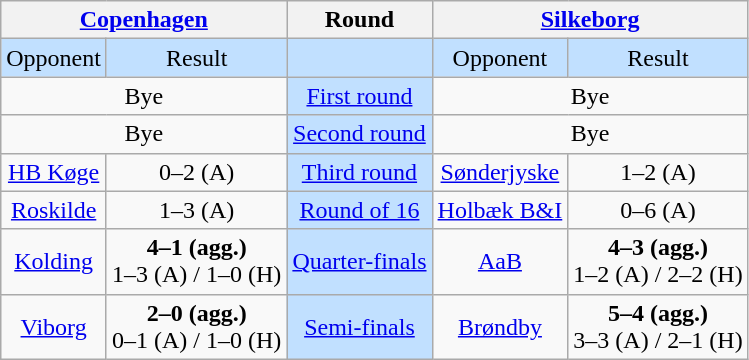<table class="wikitable" style="text-align: center;">
<tr>
<th colspan=2><a href='#'>Copenhagen</a></th>
<th>Round</th>
<th colspan=2><a href='#'>Silkeborg</a></th>
</tr>
<tr style="background:#c1e0ff;">
<td>Opponent</td>
<td>Result</td>
<td></td>
<td>Opponent</td>
<td>Result</td>
</tr>
<tr>
<td colspan="2" align="center">Bye</td>
<td style="background:#c1e0ff;"><a href='#'>First round</a></td>
<td colspan="2" align="center">Bye</td>
</tr>
<tr>
<td colspan="2" align="center">Bye</td>
<td style="background:#c1e0ff;"><a href='#'>Second round</a></td>
<td colspan="2" align="center">Bye</td>
</tr>
<tr>
<td align="center"><a href='#'>HB Køge</a></td>
<td align="center">0–2 (A)</td>
<td style="background:#c1e0ff;"><a href='#'>Third round</a></td>
<td align="center"><a href='#'>Sønderjyske</a></td>
<td align="center">1–2 (A)</td>
</tr>
<tr>
<td align="center"><a href='#'>Roskilde</a></td>
<td align="center">1–3 (A)</td>
<td style="background:#c1e0ff;"><a href='#'>Round of 16</a></td>
<td align="center"><a href='#'>Holbæk B&I</a></td>
<td align="center">0–6 (A)</td>
</tr>
<tr>
<td align="center"><a href='#'>Kolding</a></td>
<td align="center"><strong>4–1 (agg.)</strong><br>1–3 (A) / 1–0 (H)</td>
<td style="background:#c1e0ff;"><a href='#'>Quarter-finals</a></td>
<td align="center"><a href='#'>AaB</a></td>
<td align="center"><strong>4–3 (agg.)</strong><br>1–2 (A) / 2–2 (H)</td>
</tr>
<tr>
<td align="center"><a href='#'>Viborg</a></td>
<td align="center"><strong>2–0 (agg.)</strong><br>0–1 (A) / 1–0 (H)</td>
<td style="background:#c1e0ff;"><a href='#'>Semi-finals</a></td>
<td align="center"><a href='#'>Brøndby</a></td>
<td align="center"><strong>5–4 (agg.)</strong><br>3–3 (A) / 2–1 (H)</td>
</tr>
</table>
